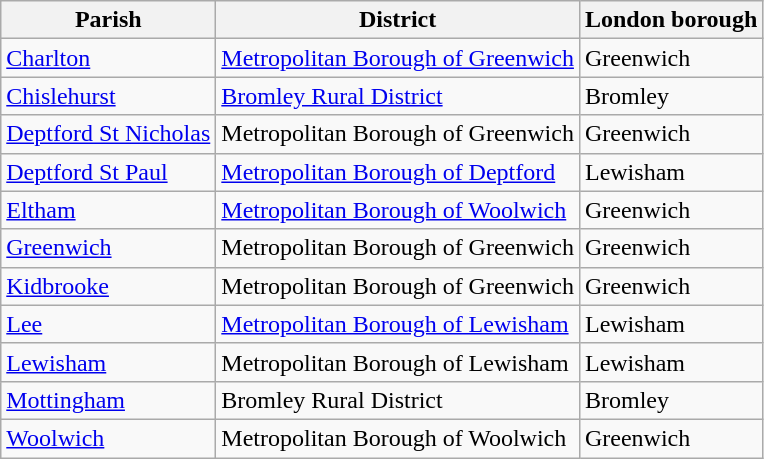<table class="wikitable">
<tr>
<th>Parish</th>
<th>District</th>
<th>London borough</th>
</tr>
<tr>
<td><a href='#'>Charlton</a></td>
<td><a href='#'>Metropolitan Borough of Greenwich</a></td>
<td>Greenwich</td>
</tr>
<tr>
<td><a href='#'>Chislehurst</a></td>
<td><a href='#'>Bromley Rural District</a></td>
<td>Bromley</td>
</tr>
<tr>
<td><a href='#'>Deptford St Nicholas</a></td>
<td>Metropolitan Borough of Greenwich</td>
<td>Greenwich</td>
</tr>
<tr>
<td><a href='#'>Deptford St Paul</a></td>
<td><a href='#'>Metropolitan Borough of Deptford</a></td>
<td>Lewisham</td>
</tr>
<tr>
<td><a href='#'>Eltham</a></td>
<td><a href='#'>Metropolitan Borough of Woolwich</a></td>
<td>Greenwich</td>
</tr>
<tr>
<td><a href='#'>Greenwich</a></td>
<td>Metropolitan Borough of Greenwich</td>
<td>Greenwich</td>
</tr>
<tr>
<td><a href='#'>Kidbrooke</a></td>
<td>Metropolitan Borough of Greenwich</td>
<td>Greenwich</td>
</tr>
<tr>
<td><a href='#'>Lee</a></td>
<td><a href='#'>Metropolitan Borough of Lewisham</a></td>
<td>Lewisham</td>
</tr>
<tr>
<td><a href='#'>Lewisham</a></td>
<td>Metropolitan Borough of Lewisham</td>
<td>Lewisham</td>
</tr>
<tr>
<td><a href='#'>Mottingham</a></td>
<td>Bromley Rural District</td>
<td>Bromley</td>
</tr>
<tr>
<td><a href='#'>Woolwich</a></td>
<td>Metropolitan Borough of Woolwich</td>
<td>Greenwich</td>
</tr>
</table>
